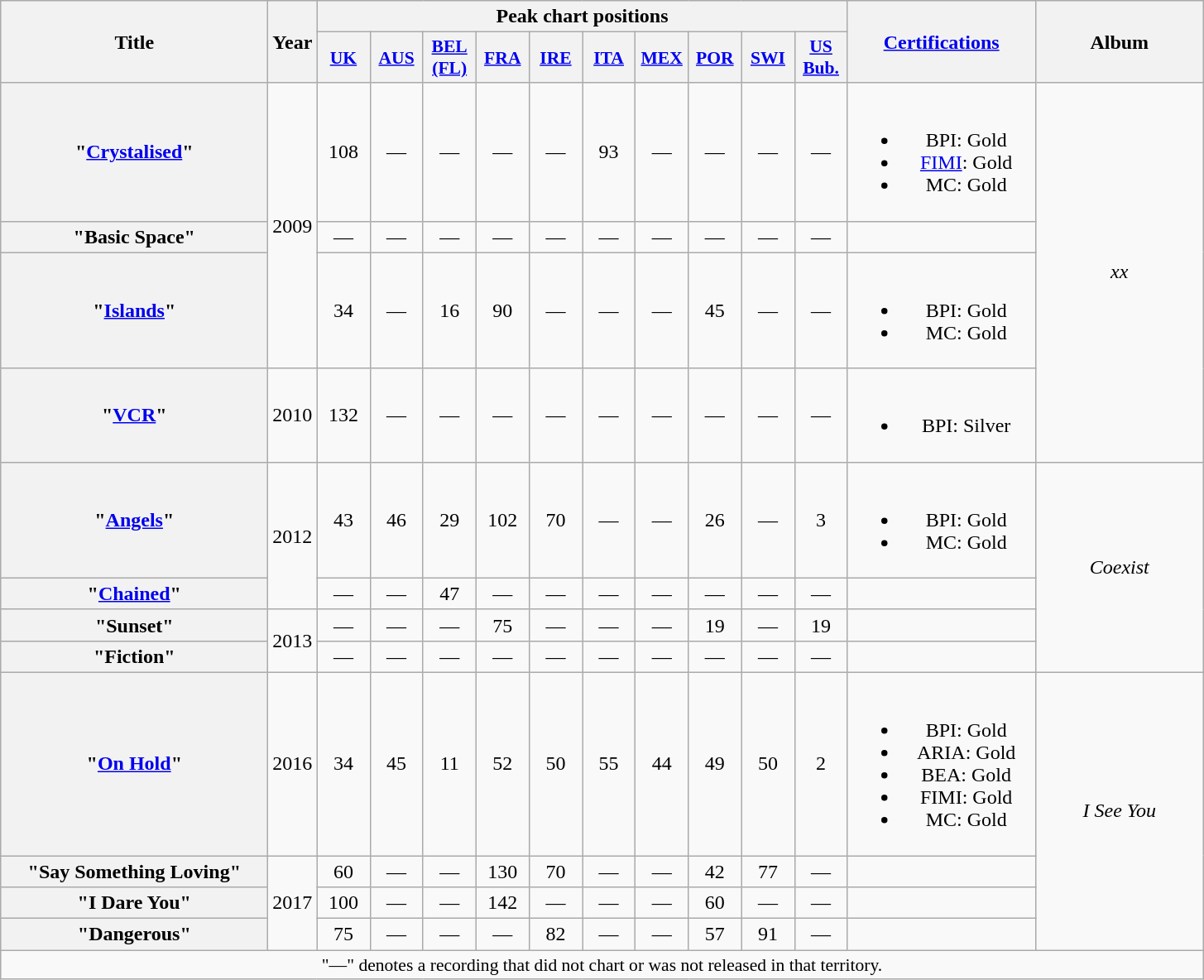<table class="wikitable plainrowheaders" style="text-align:center">
<tr>
<th scope="col" rowspan="2" style="width:13em;">Title</th>
<th scope="col" rowspan="2" style="width:1em;">Year</th>
<th scope="col" colspan="10">Peak chart positions</th>
<th scope="col" rowspan="2" style="width:9em;"><a href='#'>Certifications</a></th>
<th scope="col" rowspan="2" style="width:8em;">Album</th>
</tr>
<tr>
<th scope="col" style="width:2.5em;font-size:90%;"><a href='#'>UK</a><br></th>
<th scope="col" style="width:2.5em;font-size:90%;"><a href='#'>AUS</a><br></th>
<th scope="col" style="width:2.5em;font-size:90%;"><a href='#'>BEL<br>(FL)</a><br></th>
<th scope="col" style="width:2.5em;font-size:90%;"><a href='#'>FRA</a><br></th>
<th scope="col" style="width:2.5em;font-size:90%;"><a href='#'>IRE</a><br></th>
<th scope="col" style="width:2.5em;font-size:90%;"><a href='#'>ITA</a><br></th>
<th scope="col" style="width:2.5em;font-size:90%;"><a href='#'>MEX</a><br></th>
<th scope="col" style="width:2.5em;font-size:90%;"><a href='#'>POR</a><br></th>
<th scope="col" style="width:2.5em;font-size:90%;"><a href='#'>SWI</a><br></th>
<th scope="col" style="width:2.5em;font-size:90%;"><a href='#'>US<br>Bub.</a><br></th>
</tr>
<tr>
<th scope="row">"<a href='#'>Crystalised</a>"</th>
<td rowspan="3">2009</td>
<td>108</td>
<td>—</td>
<td>—</td>
<td>—</td>
<td>—</td>
<td>93</td>
<td>—</td>
<td>—</td>
<td>—</td>
<td>—</td>
<td><br><ul><li>BPI: Gold</li><li><a href='#'>FIMI</a>: Gold</li><li>MC: Gold</li></ul></td>
<td rowspan="4"><em>xx</em></td>
</tr>
<tr>
<th scope="row">"Basic Space"</th>
<td>—</td>
<td>—</td>
<td>—</td>
<td>—</td>
<td>—</td>
<td>—</td>
<td>—</td>
<td>—</td>
<td>—</td>
<td>—</td>
<td></td>
</tr>
<tr>
<th scope="row">"<a href='#'>Islands</a>"</th>
<td>34</td>
<td>—</td>
<td>16</td>
<td>90</td>
<td>—</td>
<td>—</td>
<td>—</td>
<td>45</td>
<td>—</td>
<td>—</td>
<td><br><ul><li>BPI: Gold</li><li>MC: Gold</li></ul></td>
</tr>
<tr>
<th scope="row">"<a href='#'>VCR</a>"</th>
<td>2010</td>
<td>132</td>
<td>—</td>
<td>—</td>
<td>—</td>
<td>—</td>
<td>—</td>
<td>—</td>
<td>—</td>
<td>—</td>
<td>—</td>
<td><br><ul><li>BPI: Silver</li></ul></td>
</tr>
<tr>
<th scope="row">"<a href='#'>Angels</a>"</th>
<td rowspan="2">2012</td>
<td>43</td>
<td>46</td>
<td>29</td>
<td>102</td>
<td>70</td>
<td>—</td>
<td>—</td>
<td>26</td>
<td>—</td>
<td>3</td>
<td><br><ul><li>BPI: Gold</li><li>MC: Gold</li></ul></td>
<td rowspan="4"><em>Coexist</em></td>
</tr>
<tr>
<th scope="row">"<a href='#'>Chained</a>"</th>
<td>—</td>
<td>—</td>
<td>47</td>
<td>—</td>
<td>—</td>
<td>—</td>
<td>—</td>
<td>—</td>
<td>—</td>
<td>—</td>
<td></td>
</tr>
<tr>
<th scope="row">"Sunset"</th>
<td rowspan="2">2013</td>
<td>—</td>
<td>—</td>
<td>—</td>
<td>75</td>
<td>—</td>
<td>—</td>
<td>—</td>
<td>19</td>
<td>—</td>
<td>19</td>
<td></td>
</tr>
<tr>
<th scope="row">"Fiction"</th>
<td>—</td>
<td>—</td>
<td>—</td>
<td>—</td>
<td>—</td>
<td>—</td>
<td>—</td>
<td>—</td>
<td>—</td>
<td>—</td>
<td></td>
</tr>
<tr>
<th scope="row">"<a href='#'>On Hold</a>"</th>
<td>2016</td>
<td>34</td>
<td>45</td>
<td>11</td>
<td>52</td>
<td>50</td>
<td>55</td>
<td>44</td>
<td>49</td>
<td>50</td>
<td>2</td>
<td><br><ul><li>BPI: Gold</li><li>ARIA: Gold</li><li>BEA: Gold</li><li>FIMI: Gold</li><li>MC: Gold</li></ul></td>
<td rowspan="4"><em>I See You</em></td>
</tr>
<tr>
<th scope="row">"Say Something Loving"</th>
<td rowspan="3">2017</td>
<td>60</td>
<td>—</td>
<td>—</td>
<td>130</td>
<td>70</td>
<td>—</td>
<td>—</td>
<td>42</td>
<td>77</td>
<td>—</td>
<td></td>
</tr>
<tr>
<th scope="row">"I Dare You"</th>
<td>100</td>
<td>—</td>
<td>—</td>
<td>142</td>
<td>—</td>
<td>—</td>
<td>—</td>
<td>60</td>
<td>—</td>
<td>—</td>
<td></td>
</tr>
<tr>
<th scope="row">"Dangerous"</th>
<td>75</td>
<td>—</td>
<td>—</td>
<td>—</td>
<td>82</td>
<td>—</td>
<td>—</td>
<td>57</td>
<td>91</td>
<td>—</td>
<td></td>
</tr>
<tr>
<td colspan="15" style="font-size:90%">"—" denotes a recording that did not chart or was not released in that territory.</td>
</tr>
</table>
